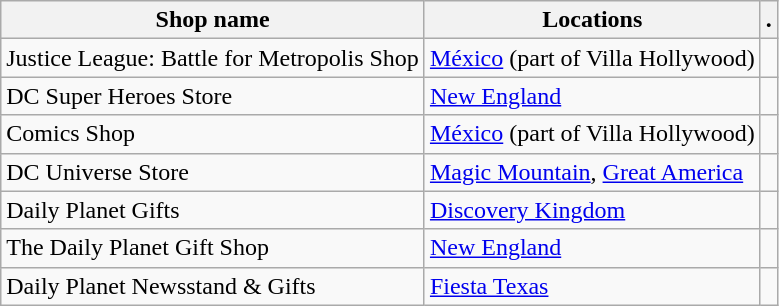<table class="wikitable sortable">
<tr>
<th>Shop name</th>
<th>Locations</th>
<th>.</th>
</tr>
<tr>
<td>Justice League: Battle for Metropolis Shop</td>
<td><a href='#'>México</a> (part of Villa Hollywood)</td>
<td></td>
</tr>
<tr>
<td>DC Super Heroes Store</td>
<td><a href='#'>New England</a></td>
<td></td>
</tr>
<tr>
<td>Comics Shop</td>
<td><a href='#'>México</a> (part of Villa Hollywood)</td>
<td></td>
</tr>
<tr>
<td>DC Universe Store</td>
<td><a href='#'>Magic Mountain</a>, <a href='#'>Great America</a></td>
<td></td>
</tr>
<tr>
<td>Daily Planet Gifts</td>
<td><a href='#'>Discovery Kingdom</a></td>
<td></td>
</tr>
<tr>
<td>The Daily Planet Gift Shop</td>
<td><a href='#'>New England</a></td>
<td></td>
</tr>
<tr>
<td>Daily Planet Newsstand & Gifts</td>
<td><a href='#'>Fiesta Texas</a></td>
<td></td>
</tr>
</table>
